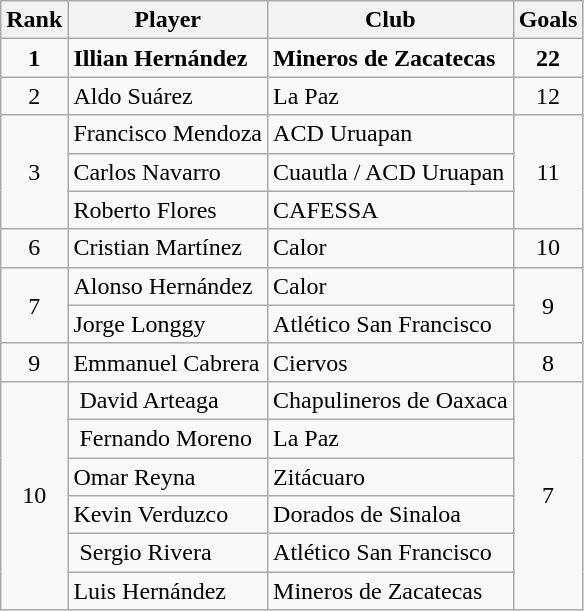<table class="wikitable">
<tr>
<th>Rank</th>
<th>Player</th>
<th>Club</th>
<th>Goals</th>
</tr>
<tr>
<td align=center rowspan=1><strong>1</strong></td>
<td><strong> Illian Hernández</strong></td>
<td><strong>Mineros de Zacatecas</strong></td>
<td align=center rowspan=1><strong>22</strong></td>
</tr>
<tr>
<td align=center rowspan=1>2</td>
<td> Aldo Suárez</td>
<td>La Paz</td>
<td align=center rowspan=1>12</td>
</tr>
<tr>
<td align=center rowspan=3>3</td>
<td> Francisco Mendoza</td>
<td>ACD Uruapan</td>
<td align=center rowspan=3>11</td>
</tr>
<tr>
<td> Carlos Navarro</td>
<td>Cuautla / ACD Uruapan</td>
</tr>
<tr>
<td> Roberto Flores</td>
<td>CAFESSA</td>
</tr>
<tr>
<td align=center rowspan=1>6</td>
<td> Cristian Martínez</td>
<td>Calor</td>
<td align=center rowspan=1>10</td>
</tr>
<tr>
<td align=center rowspan=2>7</td>
<td> Alonso Hernández</td>
<td>Calor</td>
<td align=center rowspan=2>9</td>
</tr>
<tr>
<td> Jorge Longgy</td>
<td>Atlético San Francisco</td>
</tr>
<tr>
<td align=center rowspan=1>9</td>
<td> Emmanuel Cabrera</td>
<td>Ciervos</td>
<td align=center rowspan=1>8</td>
</tr>
<tr>
<td align=center rowspan=6>10</td>
<td> David Arteaga</td>
<td>Chapulineros de Oaxaca</td>
<td align=center rowspan=6>7</td>
</tr>
<tr>
<td> Fernando Moreno</td>
<td>La Paz</td>
</tr>
<tr>
<td> Omar Reyna</td>
<td>Zitácuaro</td>
</tr>
<tr>
<td> Kevin Verduzco</td>
<td>Dorados de Sinaloa</td>
</tr>
<tr>
<td> Sergio Rivera</td>
<td>Atlético San Francisco</td>
</tr>
<tr>
<td> Luis Hernández</td>
<td>Mineros de Zacatecas</td>
</tr>
</table>
